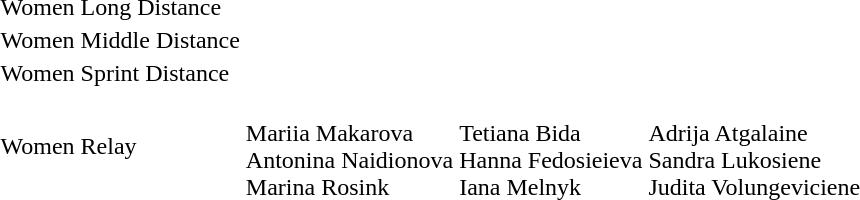<table>
<tr>
<td>Women Long Distance</td>
<td></td>
<td></td>
<td></td>
</tr>
<tr>
<td>Women Middle Distance</td>
<td></td>
<td></td>
<td></td>
</tr>
<tr>
<td>Women Sprint Distance</td>
<td></td>
<td></td>
<td></td>
</tr>
<tr>
<td>Women Relay</td>
<td><br> Mariia Makarova<br> Antonina Naidionova<br> Marina Rosink</td>
<td><br> Tetiana Bida<br> Hanna Fedosieieva<br> Iana Melnyk</td>
<td><br> Adrija Atgalaine<br> Sandra Lukosiene<br> Judita Volungeviciene</td>
</tr>
</table>
